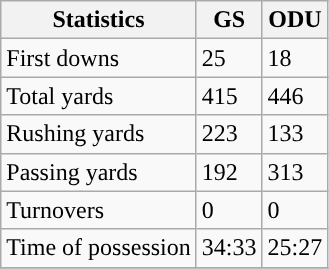<table class="wikitable" style="float: left;">
<tr>
<th>Statistics</th>
<th>GS</th>
<th>ODU</th>
</tr>
<tr>
<td>First downs</td>
<td>25</td>
<td>18</td>
</tr>
<tr>
<td>Total yards</td>
<td>415</td>
<td>446</td>
</tr>
<tr>
<td>Rushing yards</td>
<td>223</td>
<td>133</td>
</tr>
<tr>
<td>Passing yards</td>
<td>192</td>
<td>313</td>
</tr>
<tr>
<td>Turnovers</td>
<td>0</td>
<td>0</td>
</tr>
<tr>
<td>Time of possession</td>
<td>34:33</td>
<td>25:27</td>
</tr>
<tr>
</tr>
</table>
